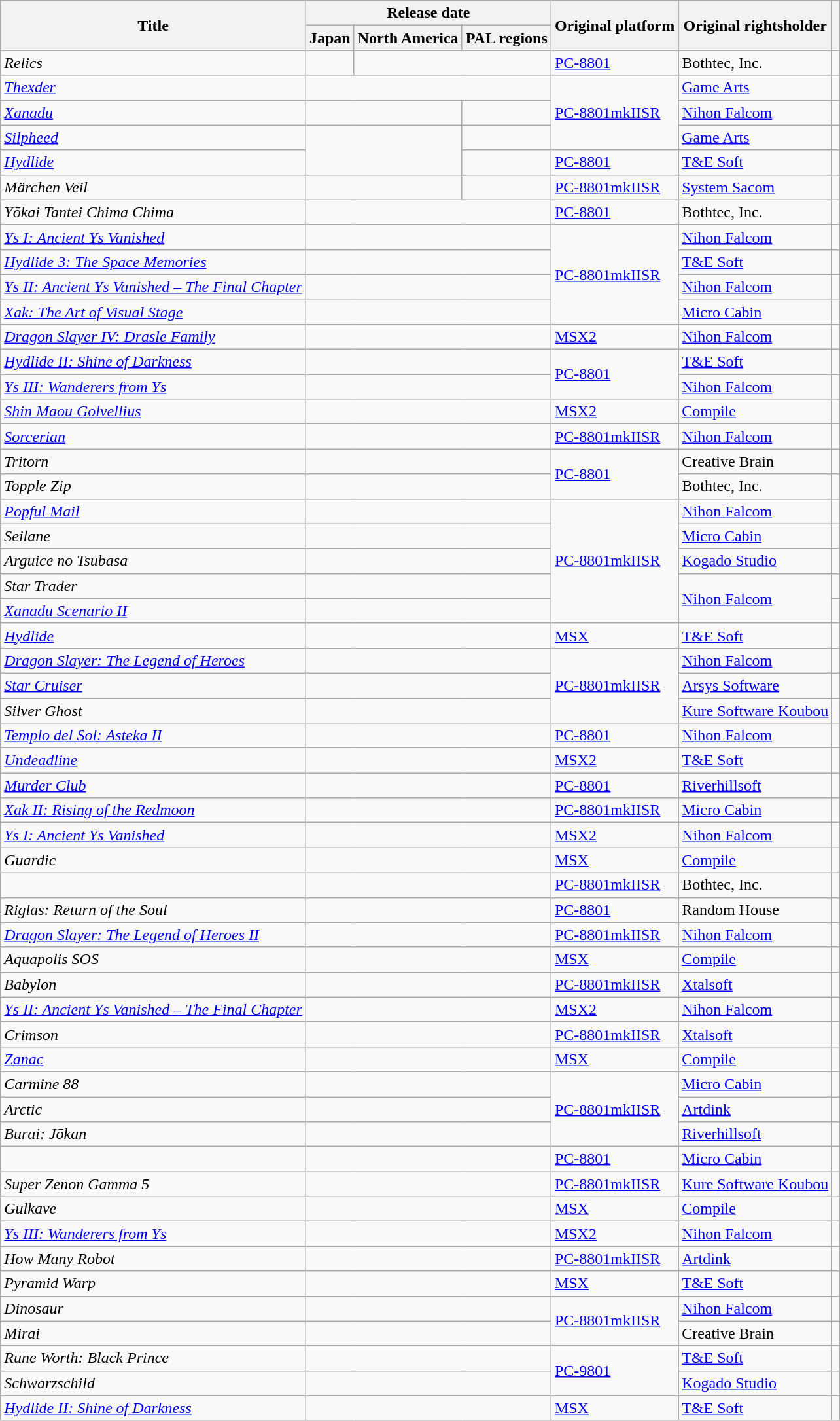<table class="wikitable sortable mw-collapsible" width="auto">
<tr>
<th rowspan="2">Title</th>
<th colspan="3">Release date</th>
<th rowspan="2">Original platform</th>
<th rowspan="2">Original rightsholder</th>
<th rowspan="2"></th>
</tr>
<tr>
<th>Japan</th>
<th>North America</th>
<th>PAL regions</th>
</tr>
<tr>
<td><em>Relics</em></td>
<td></td>
<td colspan="2"></td>
<td><a href='#'>PC-8801</a></td>
<td>Bothtec, Inc.</td>
<td></td>
</tr>
<tr>
<td><em><a href='#'>Thexder</a></em></td>
<td colspan="3"></td>
<td rowspan="3"><a href='#'>PC-8801mkIISR</a></td>
<td><a href='#'>Game Arts</a></td>
<td></td>
</tr>
<tr>
<td><em><a href='#'>Xanadu</a></em></td>
<td colspan="2"></td>
<td></td>
<td><a href='#'>Nihon Falcom</a></td>
<td></td>
</tr>
<tr>
<td><em><a href='#'>Silpheed</a></em></td>
<td colspan="2" rowspan="2"></td>
<td></td>
<td><a href='#'>Game Arts</a></td>
<td></td>
</tr>
<tr>
<td><em><a href='#'>Hydlide</a></em></td>
<td></td>
<td><a href='#'>PC-8801</a></td>
<td><a href='#'>T&E Soft</a></td>
<td></td>
</tr>
<tr>
<td><em>Märchen Veil</em></td>
<td colspan="2"></td>
<td></td>
<td><a href='#'>PC-8801mkIISR</a></td>
<td><a href='#'>System Sacom</a></td>
<td></td>
</tr>
<tr>
<td><em>Yōkai Tantei Chima Chima</em></td>
<td colspan="3"></td>
<td><a href='#'>PC-8801</a></td>
<td>Bothtec, Inc.</td>
<td></td>
</tr>
<tr>
<td><em><a href='#'>Ys I: Ancient Ys Vanished</a></em></td>
<td colspan="3"></td>
<td rowspan="4"><a href='#'>PC-8801mkIISR</a></td>
<td><a href='#'>Nihon Falcom</a></td>
<td></td>
</tr>
<tr>
<td><em><a href='#'>Hydlide 3: The Space Memories</a></em></td>
<td colspan="3"></td>
<td><a href='#'>T&E Soft</a></td>
<td></td>
</tr>
<tr>
<td><em><a href='#'>Ys II: Ancient Ys Vanished – The Final Chapter</a></em></td>
<td colspan="3"></td>
<td><a href='#'>Nihon Falcom</a></td>
<td></td>
</tr>
<tr>
<td><em><a href='#'>Xak: The Art of Visual Stage</a></em></td>
<td colspan="3"></td>
<td><a href='#'>Micro Cabin</a></td>
<td></td>
</tr>
<tr>
<td><em><a href='#'>Dragon Slayer IV: Drasle Family</a></em></td>
<td colspan="3"></td>
<td><a href='#'>MSX2</a></td>
<td><a href='#'>Nihon Falcom</a></td>
<td></td>
</tr>
<tr>
<td><em><a href='#'>Hydlide II: Shine of Darkness</a></em></td>
<td colspan="3"></td>
<td rowspan="2"><a href='#'>PC-8801</a></td>
<td><a href='#'>T&E Soft</a></td>
<td></td>
</tr>
<tr>
<td><em><a href='#'>Ys III: Wanderers from Ys</a></em></td>
<td colspan="3"></td>
<td><a href='#'>Nihon Falcom</a></td>
<td></td>
</tr>
<tr>
<td><em><a href='#'>Shin Maou Golvellius</a></em></td>
<td colspan="3"></td>
<td><a href='#'>MSX2</a></td>
<td><a href='#'>Compile</a></td>
<td></td>
</tr>
<tr>
<td><em><a href='#'>Sorcerian</a></em></td>
<td colspan="3"></td>
<td><a href='#'>PC-8801mkIISR</a></td>
<td><a href='#'>Nihon Falcom</a></td>
<td></td>
</tr>
<tr>
<td><em>Tritorn</em></td>
<td colspan="3"></td>
<td rowspan="2"><a href='#'>PC-8801</a></td>
<td>Creative Brain</td>
<td></td>
</tr>
<tr>
<td><em>Topple Zip</em></td>
<td colspan="3"></td>
<td>Bothtec, Inc.</td>
<td></td>
</tr>
<tr>
<td><em><a href='#'>Popful Mail</a></em></td>
<td colspan="3"></td>
<td rowspan="5"><a href='#'>PC-8801mkIISR</a></td>
<td><a href='#'>Nihon Falcom</a></td>
<td></td>
</tr>
<tr>
<td><em>Seilane</em></td>
<td colspan="3"></td>
<td><a href='#'>Micro Cabin</a></td>
<td></td>
</tr>
<tr>
<td><em>Arguice no Tsubasa</em></td>
<td colspan="3"></td>
<td><a href='#'>Kogado Studio</a></td>
<td></td>
</tr>
<tr>
<td><em>Star Trader</em></td>
<td colspan="3"></td>
<td rowspan="2"><a href='#'>Nihon Falcom</a></td>
<td></td>
</tr>
<tr>
<td><em><a href='#'>Xanadu Scenario II</a></em></td>
<td colspan="3"></td>
<td></td>
</tr>
<tr>
<td><em><a href='#'>Hydlide</a></em></td>
<td colspan="3"></td>
<td><a href='#'>MSX</a></td>
<td><a href='#'>T&E Soft</a></td>
<td></td>
</tr>
<tr>
<td><em><a href='#'>Dragon Slayer: The Legend of Heroes</a></em></td>
<td colspan="3"></td>
<td rowspan="3"><a href='#'>PC-8801mkIISR</a></td>
<td><a href='#'>Nihon Falcom</a></td>
<td></td>
</tr>
<tr>
<td><em><a href='#'>Star Cruiser</a></em></td>
<td colspan="3"></td>
<td><a href='#'>Arsys Software</a></td>
<td></td>
</tr>
<tr>
<td><em>Silver Ghost</em></td>
<td colspan="3"></td>
<td><a href='#'>Kure Software Koubou</a></td>
<td></td>
</tr>
<tr>
<td><em><a href='#'>Templo del Sol: Asteka II</a></em></td>
<td colspan="3"></td>
<td><a href='#'>PC-8801</a></td>
<td><a href='#'>Nihon Falcom</a></td>
<td></td>
</tr>
<tr>
<td><em><a href='#'>Undeadline</a></em></td>
<td colspan="3"></td>
<td><a href='#'>MSX2</a></td>
<td><a href='#'>T&E Soft</a></td>
<td></td>
</tr>
<tr>
<td><em><a href='#'>Murder Club</a></em></td>
<td colspan="3"></td>
<td><a href='#'>PC-8801</a></td>
<td><a href='#'>Riverhillsoft</a></td>
<td></td>
</tr>
<tr>
<td><em><a href='#'>Xak II: Rising of the Redmoon</a></em></td>
<td colspan="3"></td>
<td><a href='#'>PC-8801mkIISR</a></td>
<td><a href='#'>Micro Cabin</a></td>
<td></td>
</tr>
<tr>
<td><em><a href='#'>Ys I: Ancient Ys Vanished</a></em></td>
<td colspan="3"></td>
<td><a href='#'>MSX2</a></td>
<td><a href='#'>Nihon Falcom</a></td>
<td></td>
</tr>
<tr>
<td><em>Guardic</em></td>
<td colspan="3"></td>
<td><a href='#'>MSX</a></td>
<td><a href='#'>Compile</a></td>
<td></td>
</tr>
<tr>
<td></td>
<td colspan="3"></td>
<td><a href='#'>PC-8801mkIISR</a></td>
<td>Bothtec, Inc.</td>
<td></td>
</tr>
<tr>
<td><em>Riglas: Return of the Soul</em></td>
<td colspan="3"></td>
<td><a href='#'>PC-8801</a></td>
<td>Random House</td>
<td></td>
</tr>
<tr>
<td><em><a href='#'>Dragon Slayer: The Legend of Heroes II</a></em></td>
<td colspan="3"></td>
<td><a href='#'>PC-8801mkIISR</a></td>
<td><a href='#'>Nihon Falcom</a></td>
<td></td>
</tr>
<tr>
<td><em>Aquapolis SOS</em></td>
<td colspan="3"></td>
<td><a href='#'>MSX</a></td>
<td><a href='#'>Compile</a></td>
<td></td>
</tr>
<tr>
<td><em>Babylon</em></td>
<td colspan="3"></td>
<td><a href='#'>PC-8801mkIISR</a></td>
<td><a href='#'>Xtalsoft</a></td>
<td></td>
</tr>
<tr>
<td><em><a href='#'>Ys II: Ancient Ys Vanished – The Final Chapter</a></em></td>
<td colspan="3"></td>
<td><a href='#'>MSX2</a></td>
<td><a href='#'>Nihon Falcom</a></td>
<td></td>
</tr>
<tr>
<td><em>Crimson</em></td>
<td colspan="3"></td>
<td><a href='#'>PC-8801mkIISR</a></td>
<td><a href='#'>Xtalsoft</a></td>
<td></td>
</tr>
<tr>
<td><em><a href='#'>Zanac</a></em></td>
<td colspan="3"></td>
<td><a href='#'>MSX</a></td>
<td><a href='#'>Compile</a></td>
<td></td>
</tr>
<tr>
<td><em>Carmine 88</em></td>
<td colspan="3"></td>
<td rowspan="3"><a href='#'>PC-8801mkIISR</a></td>
<td><a href='#'>Micro Cabin</a></td>
<td></td>
</tr>
<tr>
<td><em>Arctic</em></td>
<td colspan="3"></td>
<td><a href='#'>Artdink</a></td>
<td></td>
</tr>
<tr>
<td><em>Burai: Jōkan</em></td>
<td colspan="3"></td>
<td><a href='#'>Riverhillsoft</a></td>
<td></td>
</tr>
<tr>
<td></td>
<td colspan="3"></td>
<td><a href='#'>PC-8801</a></td>
<td><a href='#'>Micro Cabin</a></td>
<td></td>
</tr>
<tr>
<td><em>Super Zenon Gamma 5</em></td>
<td colspan="3"></td>
<td><a href='#'>PC-8801mkIISR</a></td>
<td><a href='#'>Kure Software Koubou</a></td>
<td></td>
</tr>
<tr>
<td><em>Gulkave</em></td>
<td colspan="3"></td>
<td><a href='#'>MSX</a></td>
<td><a href='#'>Compile</a></td>
<td></td>
</tr>
<tr>
<td><em><a href='#'>Ys III: Wanderers from Ys</a></em></td>
<td colspan="3"></td>
<td><a href='#'>MSX2</a></td>
<td><a href='#'>Nihon Falcom</a></td>
<td></td>
</tr>
<tr>
<td><em>How Many Robot</em></td>
<td colspan="3"></td>
<td><a href='#'>PC-8801mkIISR</a></td>
<td><a href='#'>Artdink</a></td>
<td></td>
</tr>
<tr>
<td><em>Pyramid Warp</em></td>
<td colspan="3"></td>
<td><a href='#'>MSX</a></td>
<td><a href='#'>T&E Soft</a></td>
<td></td>
</tr>
<tr>
<td><em>Dinosaur</em></td>
<td colspan="3"></td>
<td rowspan="2"><a href='#'>PC-8801mkIISR</a></td>
<td><a href='#'>Nihon Falcom</a></td>
<td></td>
</tr>
<tr>
<td><em>Mirai</em></td>
<td colspan="3"></td>
<td>Creative Brain</td>
<td></td>
</tr>
<tr>
<td><em>Rune Worth: Black Prince</em></td>
<td colspan="3"></td>
<td rowspan="2"><a href='#'>PC-9801</a></td>
<td><a href='#'>T&E Soft</a></td>
<td></td>
</tr>
<tr>
<td><em>Schwarzschild</em></td>
<td colspan="3"></td>
<td><a href='#'>Kogado Studio</a></td>
<td></td>
</tr>
<tr>
<td><em><a href='#'>Hydlide II: Shine of Darkness</a></em></td>
<td colspan="3"></td>
<td><a href='#'>MSX</a></td>
<td><a href='#'>T&E Soft</a></td>
<td></td>
</tr>
</table>
